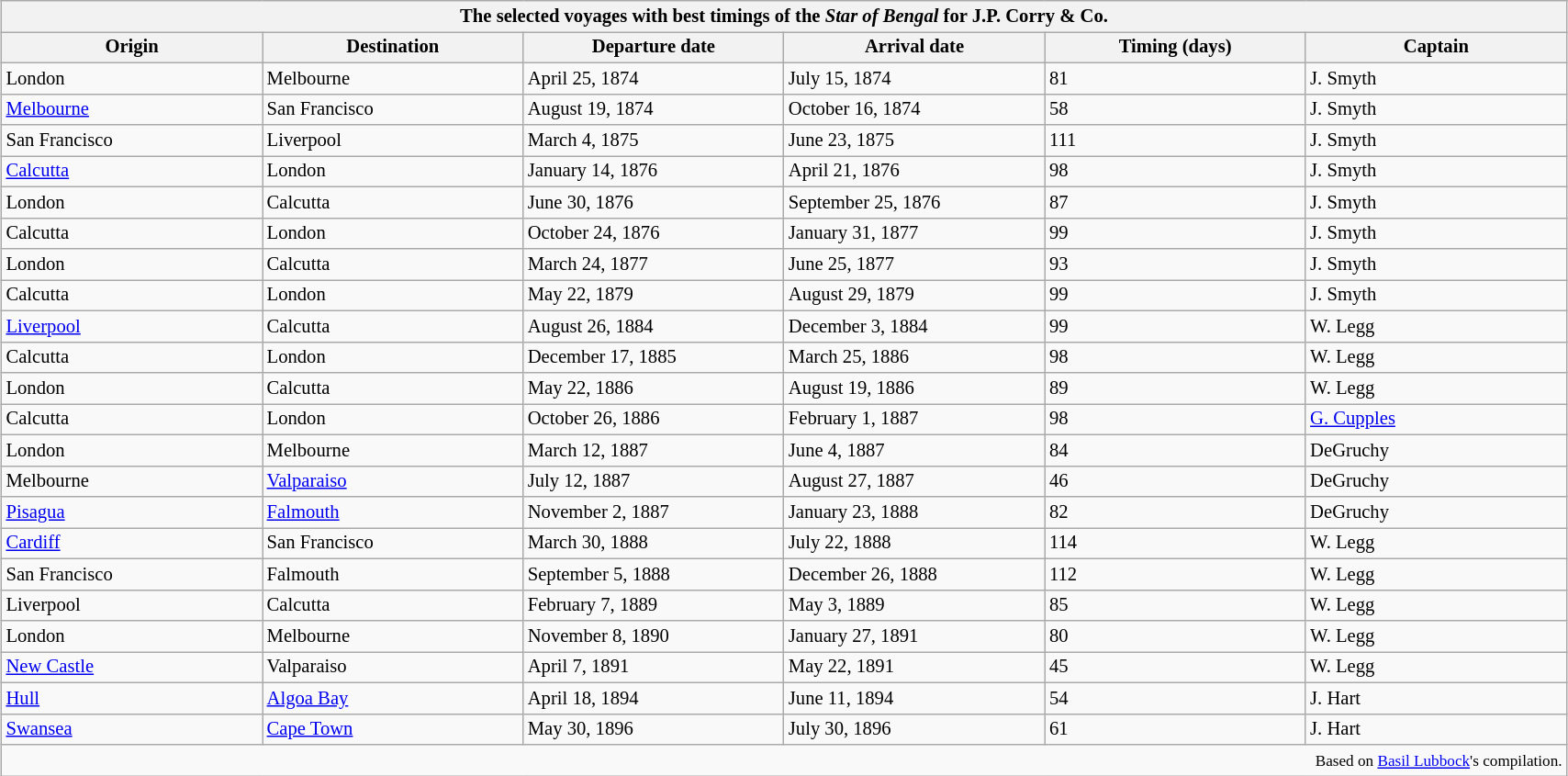<table class="wikitable sortable collapsible collapsed" style="width: 90%; font-size: 86%; margin-left: auto; margin-right: auto; border: none;">
<tr>
<th colspan ="6">The selected voyages with best timings of the <em>Star of Bengal</em> for J.P. Corry & Co.</th>
</tr>
<tr class="sorttop">
<th style="width: 15%;">Origin</th>
<th style="width: 15%;">Destination</th>
<th style="width: 15%;" data-sort-type="date">Departure date</th>
<th style="width: 15%;" data-sort-type="date">Arrival date</th>
<th style="width: 15%;">Timing (days)</th>
<th style="width: 15%;">Captain</th>
</tr>
<tr>
<td>London</td>
<td>Melbourne</td>
<td>April 25, 1874</td>
<td>July 15, 1874</td>
<td>81</td>
<td>J. Smyth</td>
</tr>
<tr>
<td><a href='#'>Melbourne</a></td>
<td>San Francisco</td>
<td>August 19, 1874</td>
<td>October 16, 1874</td>
<td>58</td>
<td>J. Smyth</td>
</tr>
<tr>
<td>San Francisco</td>
<td>Liverpool</td>
<td>March 4, 1875</td>
<td>June 23, 1875</td>
<td>111</td>
<td>J. Smyth</td>
</tr>
<tr>
<td><a href='#'>Calcutta</a></td>
<td>London</td>
<td>January 14, 1876</td>
<td>April 21, 1876</td>
<td>98</td>
<td>J. Smyth</td>
</tr>
<tr>
<td>London</td>
<td>Calcutta</td>
<td>June 30, 1876</td>
<td>September 25, 1876</td>
<td>87</td>
<td>J. Smyth</td>
</tr>
<tr>
<td>Calcutta</td>
<td>London</td>
<td>October 24, 1876</td>
<td>January 31, 1877</td>
<td>99</td>
<td>J. Smyth</td>
</tr>
<tr>
<td>London</td>
<td>Calcutta</td>
<td>March 24, 1877</td>
<td>June 25, 1877</td>
<td>93</td>
<td>J. Smyth</td>
</tr>
<tr>
<td>Calcutta</td>
<td>London</td>
<td>May 22, 1879</td>
<td>August 29, 1879</td>
<td>99</td>
<td>J. Smyth</td>
</tr>
<tr>
<td><a href='#'>Liverpool</a></td>
<td>Calcutta</td>
<td>August 26, 1884</td>
<td>December 3, 1884</td>
<td>99</td>
<td>W. Legg</td>
</tr>
<tr>
<td>Calcutta</td>
<td>London</td>
<td>December 17, 1885</td>
<td>March 25, 1886</td>
<td>98</td>
<td>W. Legg</td>
</tr>
<tr>
<td>London</td>
<td>Calcutta</td>
<td>May 22, 1886</td>
<td>August 19, 1886</td>
<td>89</td>
<td>W. Legg</td>
</tr>
<tr>
<td>Calcutta</td>
<td>London</td>
<td>October 26, 1886</td>
<td>February 1, 1887</td>
<td>98</td>
<td><a href='#'>G. Cupples</a></td>
</tr>
<tr>
<td>London</td>
<td>Melbourne</td>
<td>March 12, 1887</td>
<td>June 4, 1887</td>
<td>84</td>
<td>DeGruchy</td>
</tr>
<tr>
<td>Melbourne</td>
<td><a href='#'>Valparaiso</a></td>
<td>July 12, 1887</td>
<td>August 27, 1887</td>
<td>46</td>
<td>DeGruchy</td>
</tr>
<tr>
<td><a href='#'>Pisagua</a></td>
<td><a href='#'>Falmouth</a></td>
<td>November 2, 1887</td>
<td>January 23, 1888</td>
<td>82</td>
<td>DeGruchy</td>
</tr>
<tr>
<td><a href='#'>Cardiff</a></td>
<td>San Francisco</td>
<td>March 30, 1888</td>
<td>July 22, 1888</td>
<td>114</td>
<td>W. Legg</td>
</tr>
<tr>
<td>San Francisco</td>
<td>Falmouth</td>
<td>September 5, 1888</td>
<td>December 26, 1888</td>
<td>112</td>
<td>W. Legg</td>
</tr>
<tr>
<td>Liverpool</td>
<td>Calcutta</td>
<td>February 7, 1889</td>
<td>May 3, 1889</td>
<td>85</td>
<td>W. Legg</td>
</tr>
<tr>
<td>London</td>
<td>Melbourne</td>
<td>November 8, 1890</td>
<td>January 27, 1891</td>
<td>80</td>
<td>W. Legg</td>
</tr>
<tr>
<td><a href='#'>New Castle</a></td>
<td>Valparaiso</td>
<td>April 7, 1891</td>
<td>May 22, 1891</td>
<td>45</td>
<td>W. Legg</td>
</tr>
<tr>
<td><a href='#'>Hull</a></td>
<td><a href='#'>Algoa Bay</a></td>
<td>April 18, 1894</td>
<td>June 11, 1894</td>
<td>54</td>
<td>J. Hart</td>
</tr>
<tr>
<td><a href='#'>Swansea</a></td>
<td><a href='#'>Cape Town</a></td>
<td>May 30, 1896</td>
<td>July 30, 1896</td>
<td>61</td>
<td>J. Hart</td>
</tr>
<tr class="sortbottom">
<td colspan="6" style="text-align: right;"><small>Based on <a href='#'>Basil Lubbock</a>'s compilation.</small></td>
</tr>
</table>
